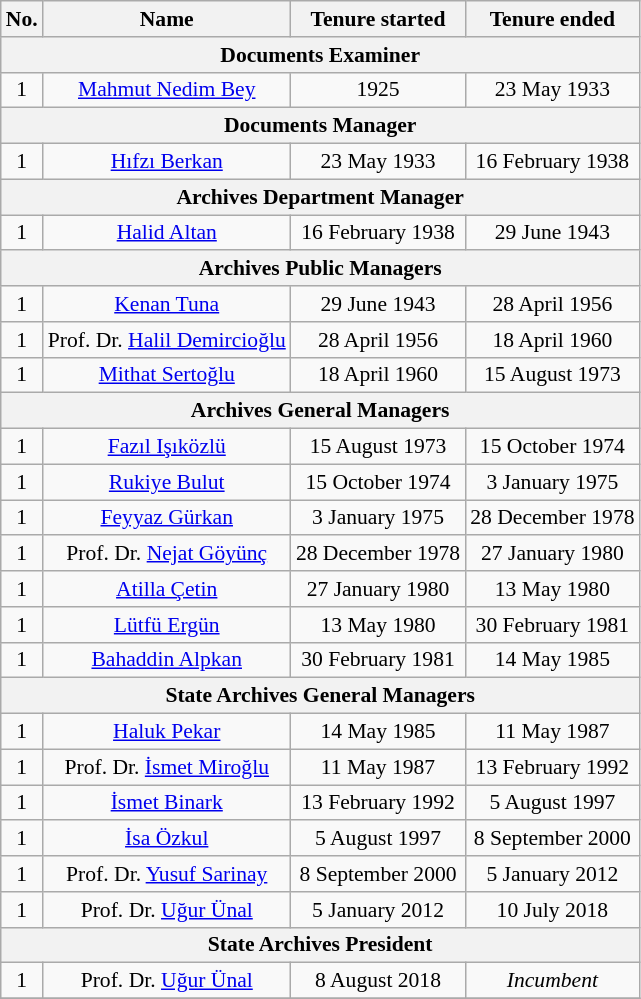<table class=wikitable style="text-align:center; font-size:90%;">
<tr>
<th>No.</th>
<th>Name</th>
<th>Tenure started</th>
<th>Tenure ended</th>
</tr>
<tr>
<th colspan=4>Documents Examiner</th>
</tr>
<tr>
<td>1</td>
<td><a href='#'>Mahmut Nedim Bey</a></td>
<td>1925</td>
<td>23 May 1933</td>
</tr>
<tr>
<th colspan=4>Documents Manager</th>
</tr>
<tr>
<td>1</td>
<td><a href='#'>Hıfzı Berkan</a></td>
<td>23 May 1933</td>
<td>16 February 1938</td>
</tr>
<tr>
<th colspan=4>Archives Department Manager</th>
</tr>
<tr>
<td>1</td>
<td><a href='#'>Halid Altan</a></td>
<td>16 February 1938</td>
<td>29 June 1943</td>
</tr>
<tr>
<th colspan=4>Archives Public Managers</th>
</tr>
<tr>
<td>1</td>
<td><a href='#'>Kenan Tuna</a></td>
<td>29 June 1943</td>
<td>28 April 1956</td>
</tr>
<tr>
<td>1</td>
<td>Prof. Dr. <a href='#'>Halil Demircioğlu</a> </td>
<td>28 April 1956</td>
<td>18 April 1960</td>
</tr>
<tr>
<td>1</td>
<td><a href='#'>Mithat Sertoğlu</a></td>
<td>18 April 1960</td>
<td>15 August 1973</td>
</tr>
<tr>
<th colspan=4>Archives General Managers</th>
</tr>
<tr>
<td>1</td>
<td><a href='#'>Fazıl Işıközlü</a></td>
<td>15 August 1973</td>
<td>15 October 1974</td>
</tr>
<tr>
<td>1</td>
<td><a href='#'>Rukiye Bulut</a> </td>
<td>15 October 1974</td>
<td>3 January 1975</td>
</tr>
<tr>
<td>1</td>
<td><a href='#'>Feyyaz Gürkan</a></td>
<td>3 January 1975</td>
<td>28 December 1978</td>
</tr>
<tr>
<td>1</td>
<td>Prof. Dr. <a href='#'>Nejat Göyünç</a> </td>
<td>28 December 1978</td>
<td>27 January 1980</td>
</tr>
<tr>
<td>1</td>
<td><a href='#'>Atilla Çetin</a> </td>
<td>27 January 1980</td>
<td>13 May 1980</td>
</tr>
<tr>
<td>1</td>
<td><a href='#'>Lütfü Ergün</a> </td>
<td>13 May 1980</td>
<td>30 February 1981</td>
</tr>
<tr>
<td>1</td>
<td><a href='#'>Bahaddin Alpkan</a> </td>
<td>30 February 1981</td>
<td>14 May 1985</td>
</tr>
<tr>
<th colspan=4>State Archives General Managers</th>
</tr>
<tr>
<td>1</td>
<td><a href='#'>Haluk Pekar</a> </td>
<td>14 May 1985</td>
<td>11 May 1987</td>
</tr>
<tr>
<td>1</td>
<td>Prof. Dr. <a href='#'>İsmet Miroğlu</a> </td>
<td>11 May 1987</td>
<td>13 February 1992</td>
</tr>
<tr>
<td>1</td>
<td><a href='#'>İsmet Binark</a></td>
<td>13 February 1992</td>
<td>5 August 1997</td>
</tr>
<tr>
<td>1</td>
<td><a href='#'>İsa Özkul</a></td>
<td>5 August 1997</td>
<td>8 September 2000</td>
</tr>
<tr>
<td>1</td>
<td>Prof. Dr. <a href='#'>Yusuf Sarinay</a></td>
<td>8 September 2000</td>
<td>5 January 2012</td>
</tr>
<tr>
<td>1</td>
<td>Prof. Dr. <a href='#'>Uğur Ünal</a></td>
<td>5 January 2012</td>
<td>10 July 2018</td>
</tr>
<tr>
<th colspan=4>State Archives President</th>
</tr>
<tr>
<td>1</td>
<td>Prof. Dr. <a href='#'>Uğur Ünal</a></td>
<td>8 August 2018</td>
<td><em>Incumbent</em></td>
</tr>
<tr>
</tr>
</table>
